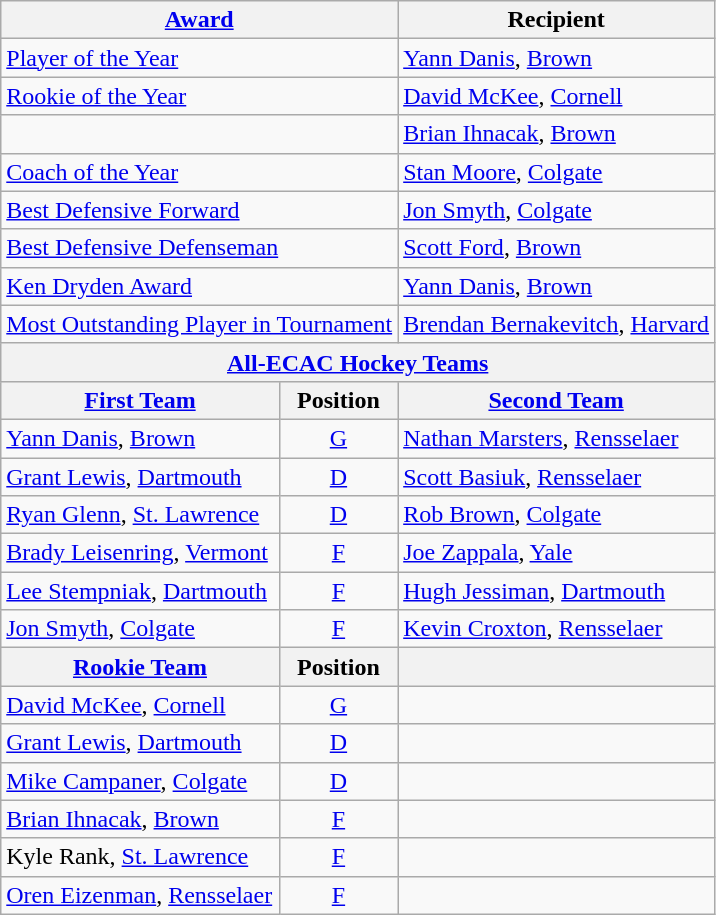<table class="wikitable">
<tr>
<th colspan=2><a href='#'>Award</a></th>
<th>Recipient</th>
</tr>
<tr>
<td colspan=2><a href='#'>Player of the Year</a></td>
<td><a href='#'>Yann Danis</a>, <a href='#'>Brown</a></td>
</tr>
<tr>
<td colspan=2><a href='#'>Rookie of the Year</a></td>
<td><a href='#'>David McKee</a>, <a href='#'>Cornell</a></td>
</tr>
<tr>
<td colspan=2></td>
<td><a href='#'>Brian Ihnacak</a>, <a href='#'>Brown</a></td>
</tr>
<tr>
<td colspan=2><a href='#'>Coach of the Year</a></td>
<td><a href='#'>Stan Moore</a>, <a href='#'>Colgate</a></td>
</tr>
<tr>
<td colspan=2><a href='#'>Best Defensive Forward</a></td>
<td><a href='#'>Jon Smyth</a>, <a href='#'>Colgate</a></td>
</tr>
<tr>
<td colspan=2><a href='#'>Best Defensive Defenseman</a></td>
<td><a href='#'>Scott Ford</a>, <a href='#'>Brown</a></td>
</tr>
<tr>
<td colspan=2><a href='#'>Ken Dryden Award</a></td>
<td><a href='#'>Yann Danis</a>, <a href='#'>Brown</a></td>
</tr>
<tr>
<td colspan=2><a href='#'>Most Outstanding Player in Tournament</a></td>
<td><a href='#'>Brendan Bernakevitch</a>, <a href='#'>Harvard</a></td>
</tr>
<tr>
<th colspan=3><a href='#'>All-ECAC Hockey Teams</a></th>
</tr>
<tr>
<th><a href='#'>First Team</a></th>
<th>  Position  </th>
<th><a href='#'>Second Team</a></th>
</tr>
<tr>
<td><a href='#'>Yann Danis</a>, <a href='#'>Brown</a></td>
<td align=center><a href='#'>G</a></td>
<td><a href='#'>Nathan Marsters</a>, <a href='#'>Rensselaer</a></td>
</tr>
<tr>
<td><a href='#'>Grant Lewis</a>, <a href='#'>Dartmouth</a></td>
<td align=center><a href='#'>D</a></td>
<td><a href='#'>Scott Basiuk</a>, <a href='#'>Rensselaer</a></td>
</tr>
<tr>
<td><a href='#'>Ryan Glenn</a>, <a href='#'>St. Lawrence</a></td>
<td align=center><a href='#'>D</a></td>
<td><a href='#'>Rob Brown</a>, <a href='#'>Colgate</a></td>
</tr>
<tr>
<td><a href='#'>Brady Leisenring</a>, <a href='#'>Vermont</a></td>
<td align=center><a href='#'>F</a></td>
<td><a href='#'>Joe Zappala</a>, <a href='#'>Yale</a></td>
</tr>
<tr>
<td><a href='#'>Lee Stempniak</a>, <a href='#'>Dartmouth</a></td>
<td align=center><a href='#'>F</a></td>
<td><a href='#'>Hugh Jessiman</a>, <a href='#'>Dartmouth</a></td>
</tr>
<tr>
<td><a href='#'>Jon Smyth</a>, <a href='#'>Colgate</a></td>
<td align=center><a href='#'>F</a></td>
<td><a href='#'>Kevin Croxton</a>, <a href='#'>Rensselaer</a></td>
</tr>
<tr>
<th><a href='#'>Rookie Team</a></th>
<th>  Position  </th>
<th></th>
</tr>
<tr>
<td><a href='#'>David McKee</a>, <a href='#'>Cornell</a></td>
<td align=center><a href='#'>G</a></td>
<td></td>
</tr>
<tr>
<td><a href='#'>Grant Lewis</a>, <a href='#'>Dartmouth</a></td>
<td align=center><a href='#'>D</a></td>
<td></td>
</tr>
<tr>
<td><a href='#'>Mike Campaner</a>, <a href='#'>Colgate</a></td>
<td align=center><a href='#'>D</a></td>
<td></td>
</tr>
<tr>
<td><a href='#'>Brian Ihnacak</a>, <a href='#'>Brown</a></td>
<td align=center><a href='#'>F</a></td>
<td></td>
</tr>
<tr>
<td>Kyle Rank, <a href='#'>St. Lawrence</a></td>
<td align=center><a href='#'>F</a></td>
<td></td>
</tr>
<tr>
<td><a href='#'>Oren Eizenman</a>, <a href='#'>Rensselaer</a></td>
<td align=center><a href='#'>F</a></td>
<td></td>
</tr>
</table>
